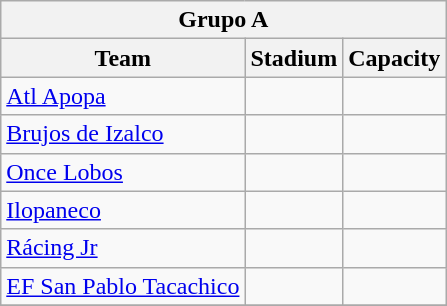<table class="wikitable" style="text-align:left">
<tr>
<th colspan=3>Grupo A</th>
</tr>
<tr>
<th>Team</th>
<th>Stadium</th>
<th>Capacity</th>
</tr>
<tr>
<td><a href='#'>Atl Apopa</a></td>
<td></td>
<td></td>
</tr>
<tr>
<td><a href='#'>Brujos de Izalco</a></td>
<td></td>
<td></td>
</tr>
<tr>
<td><a href='#'>Once Lobos</a></td>
<td></td>
<td></td>
</tr>
<tr>
<td><a href='#'>Ilopaneco</a></td>
<td></td>
<td></td>
</tr>
<tr>
<td><a href='#'>Rácing Jr</a></td>
<td></td>
<td></td>
</tr>
<tr>
<td><a href='#'>EF San Pablo Tacachico</a></td>
<td></td>
<td></td>
</tr>
<tr>
</tr>
</table>
